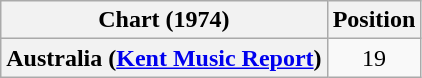<table class="wikitable plainrowheaders" style="text-align:center">
<tr>
<th>Chart (1974)</th>
<th>Position</th>
</tr>
<tr>
<th scope="row">Australia (<a href='#'>Kent Music Report</a>)</th>
<td>19</td>
</tr>
</table>
